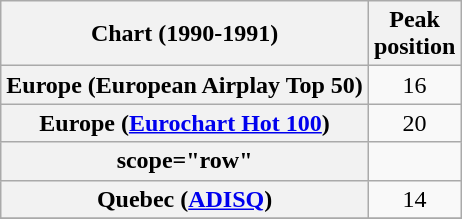<table class="wikitable sortable plainrowheaders">
<tr>
<th>Chart (1990-1991)</th>
<th>Peak<br>position</th>
</tr>
<tr>
<th scope="row">Europe (European Airplay Top 50)</th>
<td align="center">16</td>
</tr>
<tr>
<th scope="row">Europe (<a href='#'>Eurochart Hot 100</a>)</th>
<td align="center">20</td>
</tr>
<tr>
<th>scope="row"</th>
</tr>
<tr>
<th scope="row">Quebec (<a href='#'>ADISQ</a>)</th>
<td align="center">14</td>
</tr>
<tr>
</tr>
</table>
